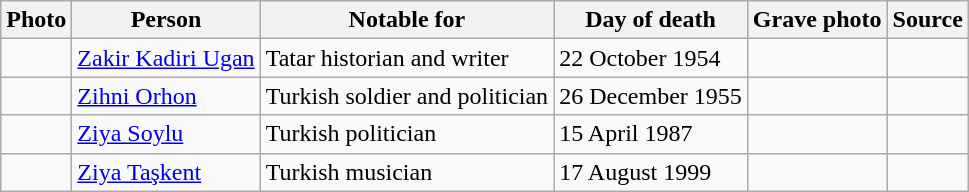<table class="wikitable sortable">
<tr>
<th scope=col>Photo</th>
<th scope=col>Person</th>
<th scope=col>Notable for</th>
<th scope=col>Day of death</th>
<th scope=col>Grave photo</th>
<th scope=col>Source</th>
</tr>
<tr>
<td></td>
<td><a href='#'>Zakir Kadiri Ugan</a></td>
<td>Tatar historian and writer</td>
<td>22 October 1954</td>
<td></td>
<td></td>
</tr>
<tr>
<td></td>
<td><a href='#'>Zihni Orhon</a></td>
<td>Turkish soldier and politician</td>
<td>26 December 1955</td>
<td></td>
<td></td>
</tr>
<tr>
<td></td>
<td><a href='#'>Ziya Soylu</a></td>
<td>Turkish politician</td>
<td>15 April 1987</td>
<td></td>
<td></td>
</tr>
<tr>
<td></td>
<td><a href='#'>Ziya Taşkent</a></td>
<td>Turkish musician</td>
<td>17 August 1999</td>
<td></td>
<td></td>
</tr>
</table>
